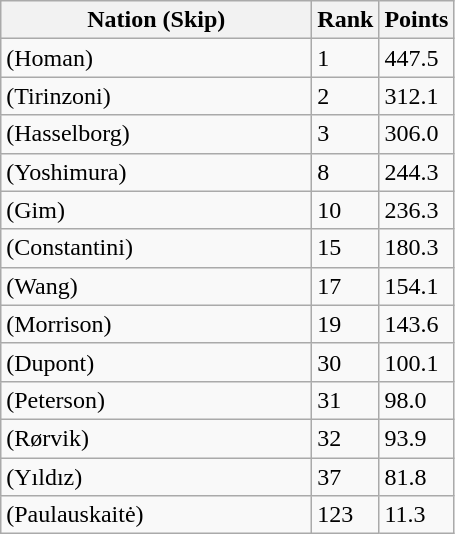<table class="wikitable">
<tr>
<th width=200>Nation (Skip)</th>
<th width=15>Rank</th>
<th width=15>Points</th>
</tr>
<tr>
<td> (Homan)</td>
<td>1</td>
<td>447.5</td>
</tr>
<tr>
<td> (Tirinzoni)</td>
<td>2</td>
<td>312.1</td>
</tr>
<tr>
<td> (Hasselborg)</td>
<td>3</td>
<td>306.0</td>
</tr>
<tr>
<td> (Yoshimura)</td>
<td>8</td>
<td>244.3</td>
</tr>
<tr>
<td> (Gim)</td>
<td>10</td>
<td>236.3</td>
</tr>
<tr>
<td> (Constantini)</td>
<td>15</td>
<td>180.3</td>
</tr>
<tr>
<td> (Wang)</td>
<td>17</td>
<td>154.1</td>
</tr>
<tr>
<td> (Morrison)</td>
<td>19</td>
<td>143.6</td>
</tr>
<tr>
<td> (Dupont)</td>
<td>30</td>
<td>100.1</td>
</tr>
<tr>
<td> (Peterson)</td>
<td>31</td>
<td>98.0</td>
</tr>
<tr>
<td> (Rørvik)</td>
<td>32</td>
<td>93.9</td>
</tr>
<tr>
<td> (Yıldız)</td>
<td>37</td>
<td>81.8</td>
</tr>
<tr>
<td> (Paulauskaitė)</td>
<td>123</td>
<td>11.3</td>
</tr>
</table>
